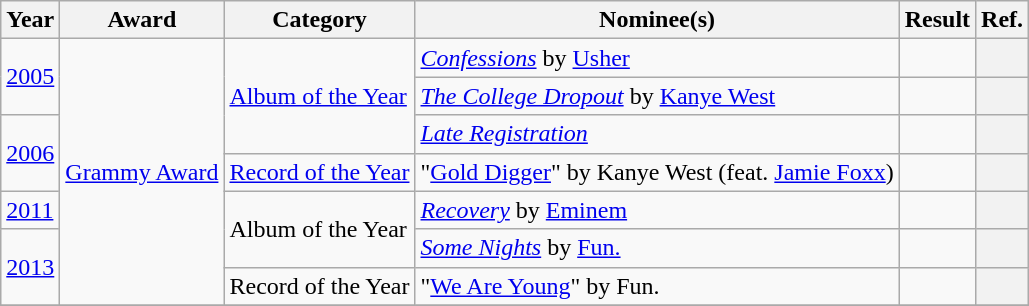<table class="wikitable">
<tr>
<th>Year</th>
<th>Award</th>
<th>Category</th>
<th>Nominee(s)</th>
<th>Result</th>
<th>Ref.</th>
</tr>
<tr>
<td rowspan="2"><a href='#'>2005</a></td>
<td rowspan="7"><a href='#'>Grammy Award</a></td>
<td rowspan="3"><a href='#'>Album of the Year</a></td>
<td><em><a href='#'>Confessions</a></em> by <a href='#'>Usher</a></td>
<td></td>
<th align=center></th>
</tr>
<tr>
<td><em><a href='#'>The College Dropout</a></em> by <a href='#'>Kanye West</a></td>
<td></td>
<th align=center></th>
</tr>
<tr>
<td rowspan="2"><a href='#'>2006</a></td>
<td><em><a href='#'>Late Registration</a></em></td>
<td></td>
<th align=center></th>
</tr>
<tr>
<td><a href='#'>Record of the Year</a></td>
<td>"<a href='#'>Gold Digger</a>" by Kanye West (feat. <a href='#'>Jamie Foxx</a>)</td>
<td></td>
<th align=center></th>
</tr>
<tr>
<td><a href='#'>2011</a></td>
<td rowspan="2">Album of the Year</td>
<td><em><a href='#'>Recovery</a></em> by <a href='#'>Eminem</a></td>
<td></td>
<th align=center></th>
</tr>
<tr>
<td rowspan="2"><a href='#'>2013</a></td>
<td><em><a href='#'>Some Nights</a></em> by <a href='#'>Fun.</a></td>
<td></td>
<th align=center></th>
</tr>
<tr>
<td>Record of the Year</td>
<td>"<a href='#'>We Are Young</a>" by Fun.</td>
<td></td>
<th align=center></th>
</tr>
<tr>
</tr>
</table>
